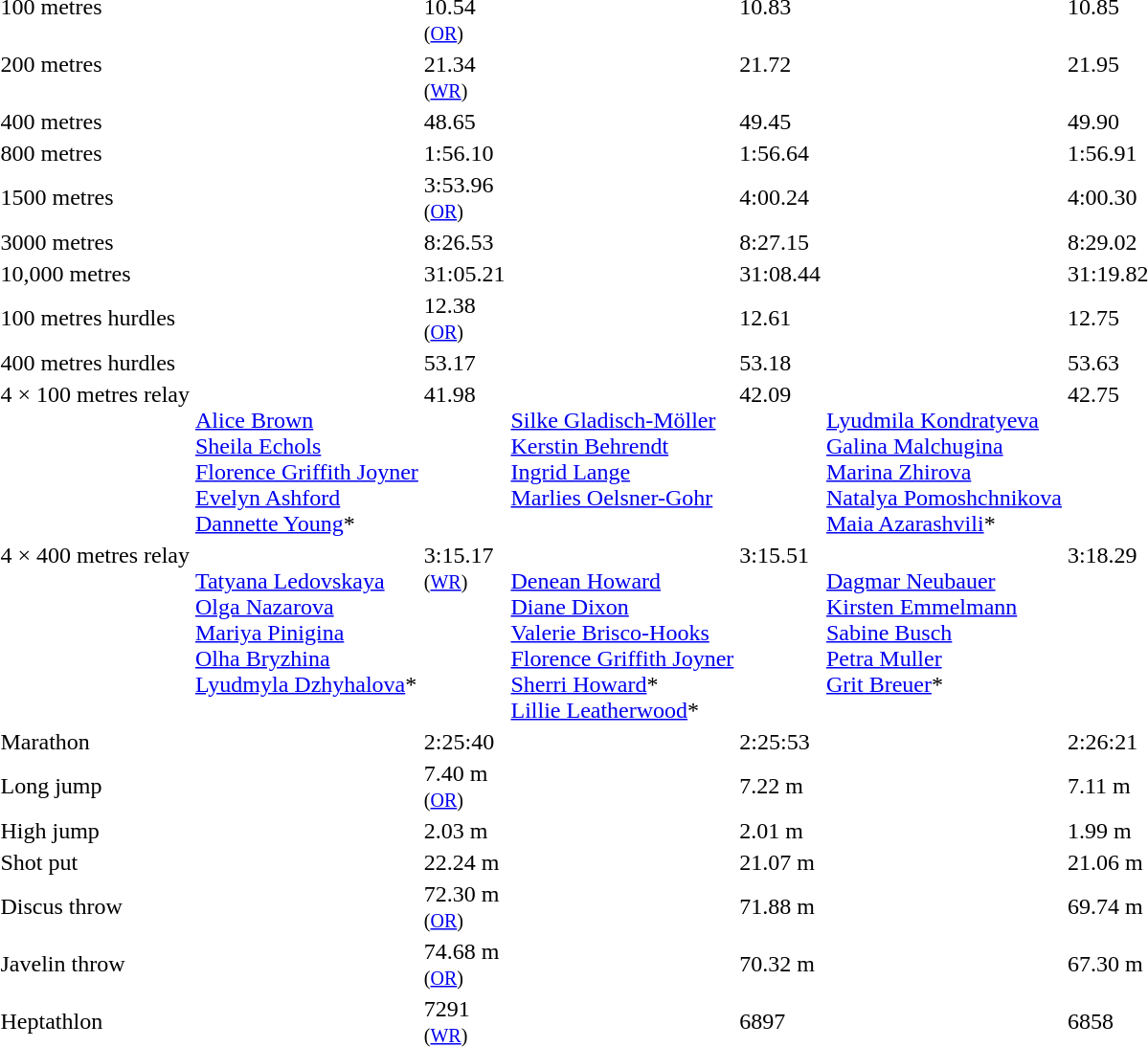<table>
<tr valign="top">
<td>100 metres<br></td>
<td></td>
<td>10.54<br><small>(<a href='#'>OR</a>) </small></td>
<td></td>
<td>10.83</td>
<td></td>
<td>10.85</td>
</tr>
<tr valign="top">
<td>200 metres<br></td>
<td></td>
<td>21.34<br><small>(<a href='#'>WR</a>)</small></td>
<td></td>
<td>21.72</td>
<td></td>
<td>21.95</td>
</tr>
<tr>
<td>400 metres<br></td>
<td></td>
<td>48.65</td>
<td></td>
<td>49.45</td>
<td></td>
<td>49.90</td>
</tr>
<tr>
<td>800 metres<br></td>
<td></td>
<td>1:56.10</td>
<td></td>
<td>1:56.64</td>
<td></td>
<td>1:56.91</td>
</tr>
<tr>
<td>1500 metres<br></td>
<td></td>
<td>3:53.96<br><small>(<a href='#'>OR</a>) </small></td>
<td></td>
<td>4:00.24</td>
<td></td>
<td>4:00.30</td>
</tr>
<tr>
<td>3000 metres<br></td>
<td></td>
<td>8:26.53</td>
<td></td>
<td>8:27.15</td>
<td></td>
<td>8:29.02</td>
</tr>
<tr>
<td>10,000 metres<br></td>
<td></td>
<td>31:05.21</td>
<td></td>
<td>31:08.44</td>
<td></td>
<td>31:19.82</td>
</tr>
<tr>
<td>100 metres hurdles<br></td>
<td></td>
<td>12.38<br><small>(<a href='#'>OR</a>) </small></td>
<td></td>
<td>12.61</td>
<td></td>
<td>12.75</td>
</tr>
<tr>
<td>400 metres hurdles<br></td>
<td></td>
<td>53.17</td>
<td></td>
<td>53.18</td>
<td></td>
<td>53.63</td>
</tr>
<tr valign="top">
<td>4 × 100 metres relay<br></td>
<td><br><a href='#'>Alice Brown</a><br><a href='#'>Sheila Echols</a><br><a href='#'>Florence Griffith Joyner</a><br><a href='#'>Evelyn Ashford</a><br><a href='#'>Dannette Young</a>*</td>
<td>41.98</td>
<td><br><a href='#'>Silke Gladisch-Möller</a><br><a href='#'>Kerstin Behrendt</a><br><a href='#'>Ingrid Lange</a><br><a href='#'>Marlies Oelsner-Gohr</a></td>
<td>42.09</td>
<td><br><a href='#'>Lyudmila Kondratyeva</a><br><a href='#'>Galina Malchugina</a><br><a href='#'>Marina Zhirova</a><br><a href='#'>Natalya Pomoshchnikova</a><br><a href='#'>Maia Azarashvili</a>*</td>
<td>42.75</td>
</tr>
<tr valign="top">
<td>4 × 400 metres relay<br></td>
<td><br><a href='#'>Tatyana Ledovskaya</a><br><a href='#'>Olga Nazarova</a><br><a href='#'>Mariya Pinigina</a><br><a href='#'>Olha Bryzhina</a><br><a href='#'>Lyudmyla Dzhyhalova</a>*</td>
<td>3:15.17<br><small>(<a href='#'>WR</a>)</small></td>
<td><br><a href='#'>Denean Howard</a><br><a href='#'>Diane Dixon</a><br><a href='#'>Valerie Brisco-Hooks</a><br><a href='#'>Florence Griffith Joyner</a><br><a href='#'>Sherri Howard</a>*<br><a href='#'>Lillie Leatherwood</a>*</td>
<td>3:15.51</td>
<td><br><a href='#'>Dagmar Neubauer</a><br><a href='#'>Kirsten Emmelmann</a><br><a href='#'>Sabine Busch</a><br><a href='#'>Petra Muller</a><br><a href='#'>Grit Breuer</a>*</td>
<td>3:18.29</td>
</tr>
<tr>
<td>Marathon<br></td>
<td></td>
<td>2:25:40</td>
<td></td>
<td>2:25:53</td>
<td></td>
<td>2:26:21</td>
</tr>
<tr>
<td>Long jump<br></td>
<td></td>
<td>7.40 m<br><small>(<a href='#'>OR</a>)</small></td>
<td></td>
<td>7.22 m</td>
<td></td>
<td>7.11 m</td>
</tr>
<tr>
<td>High jump<br></td>
<td></td>
<td>2.03 m</td>
<td></td>
<td>2.01 m</td>
<td></td>
<td>1.99 m</td>
</tr>
<tr>
<td>Shot put<br></td>
<td></td>
<td>22.24 m</td>
<td></td>
<td>21.07 m</td>
<td></td>
<td>21.06 m</td>
</tr>
<tr>
<td>Discus throw<br></td>
<td></td>
<td>72.30 m<br><small>(<a href='#'>OR</a>)</small></td>
<td></td>
<td>71.88 m</td>
<td></td>
<td>69.74 m</td>
</tr>
<tr>
<td>Javelin throw<br></td>
<td></td>
<td>74.68 m<br><small>(<a href='#'>OR</a>)</small></td>
<td></td>
<td>70.32 m</td>
<td></td>
<td>67.30 m</td>
</tr>
<tr>
<td>Heptathlon<br></td>
<td></td>
<td>7291<br><small>(<a href='#'>WR</a>)</small></td>
<td></td>
<td>6897</td>
<td></td>
<td>6858</td>
</tr>
</table>
